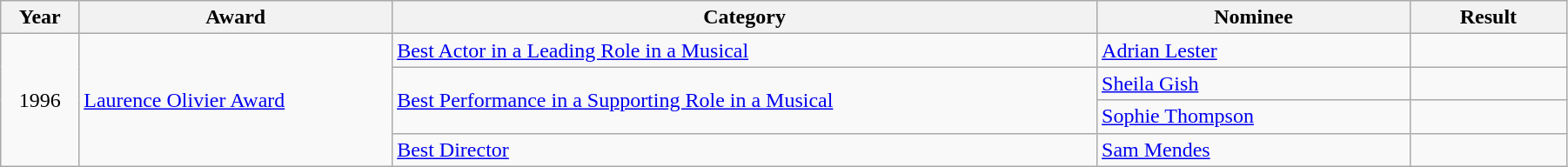<table class="wikitable" width="95%">
<tr>
<th width="5%">Year</th>
<th width="20%">Award</th>
<th width="45%">Category</th>
<th width="20%">Nominee</th>
<th width="10%">Result</th>
</tr>
<tr>
<td rowspan="4" align="center">1996</td>
<td rowspan="4"><a href='#'>Laurence Olivier Award</a></td>
<td><a href='#'>Best Actor in a Leading Role in a Musical</a></td>
<td><a href='#'>Adrian Lester</a></td>
<td></td>
</tr>
<tr>
<td rowspan="2"><a href='#'>Best Performance in a Supporting Role in a Musical</a></td>
<td><a href='#'>Sheila Gish</a></td>
<td></td>
</tr>
<tr>
<td><a href='#'>Sophie Thompson</a></td>
<td></td>
</tr>
<tr>
<td><a href='#'>Best Director</a></td>
<td><a href='#'>Sam Mendes</a></td>
<td></td>
</tr>
</table>
